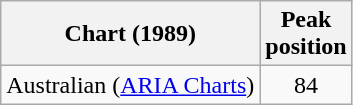<table class="wikitable">
<tr>
<th>Chart (1989)</th>
<th>Peak<br>position</th>
</tr>
<tr>
<td>Australian (<a href='#'>ARIA Charts</a>)</td>
<td align="center">84</td>
</tr>
</table>
